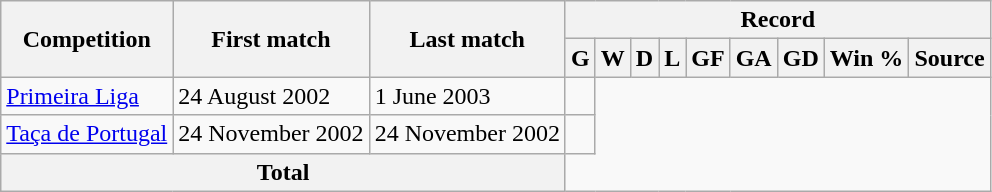<table class="wikitable" style="text-align: center">
<tr>
<th rowspan="2">Competition</th>
<th rowspan="2">First match</th>
<th rowspan="2">Last match</th>
<th colspan="9">Record</th>
</tr>
<tr>
<th>G</th>
<th>W</th>
<th>D</th>
<th>L</th>
<th>GF</th>
<th>GA</th>
<th>GD</th>
<th>Win %</th>
<th>Source</th>
</tr>
<tr>
<td align=left><a href='#'>Primeira Liga</a></td>
<td align=left>24 August 2002</td>
<td align=left>1 June 2003<br></td>
<td align=left></td>
</tr>
<tr>
<td align=left><a href='#'>Taça de Portugal</a></td>
<td align=left>24 November 2002</td>
<td align=left>24 November 2002<br></td>
<td align=left></td>
</tr>
<tr>
<th colspan="3">Total<br></th>
</tr>
</table>
